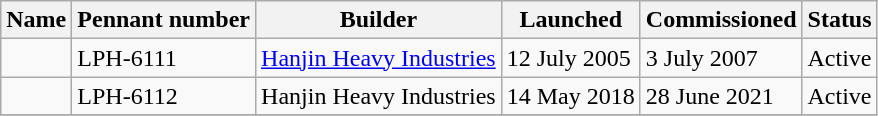<table class=wikitable>
<tr>
<th>Name</th>
<th>Pennant number</th>
<th>Builder</th>
<th>Launched</th>
<th>Commissioned</th>
<th>Status</th>
</tr>
<tr>
<td></td>
<td>LPH-6111</td>
<td><a href='#'>Hanjin Heavy Industries</a></td>
<td>12 July 2005</td>
<td>3 July 2007</td>
<td>Active</td>
</tr>
<tr>
<td></td>
<td>LPH-6112</td>
<td>Hanjin Heavy Industries</td>
<td>14 May 2018</td>
<td>28 June 2021</td>
<td>Active</td>
</tr>
<tr>
</tr>
</table>
